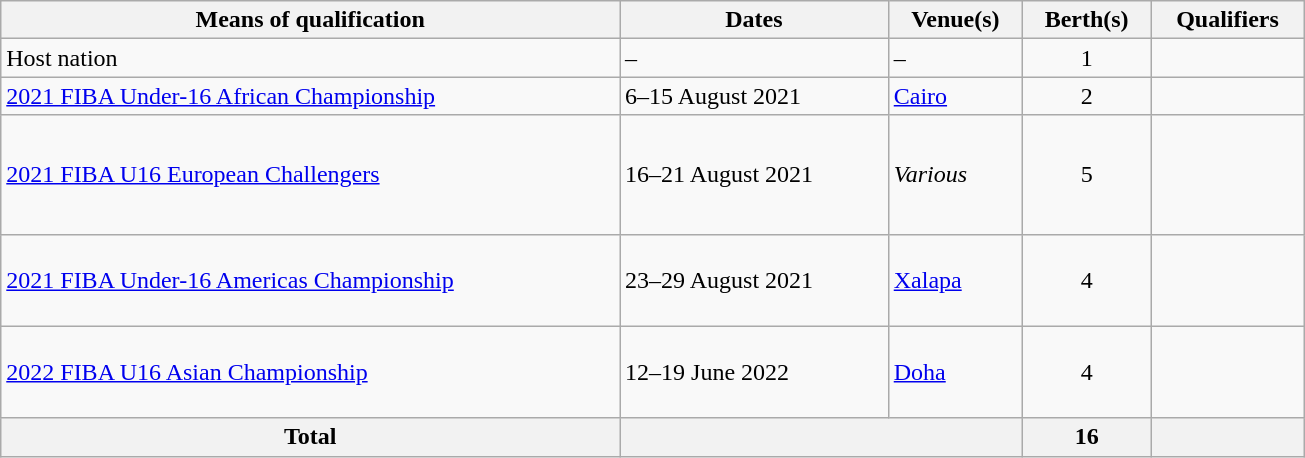<table class="wikitable" style="width:870px;">
<tr>
<th>Means of qualification</th>
<th>Dates</th>
<th>Venue(s)</th>
<th>Berth(s)</th>
<th>Qualifiers</th>
</tr>
<tr>
<td>Host nation</td>
<td>–</td>
<td>–</td>
<td style="text-align:center;">1</td>
<td></td>
</tr>
<tr>
<td><a href='#'>2021 FIBA Under-16 African Championship</a></td>
<td>6–15 August 2021</td>
<td> <a href='#'>Cairo</a></td>
<td style="text-align:center;">2</td>
<td><br></td>
</tr>
<tr>
<td><a href='#'>2021 FIBA U16 European Challengers</a></td>
<td>16–21 August 2021</td>
<td><em>Various</em></td>
<td style="text-align:center;">5</td>
<td><br><br><br><br></td>
</tr>
<tr>
<td><a href='#'>2021 FIBA Under-16 Americas Championship</a></td>
<td>23–29 August 2021</td>
<td> <a href='#'>Xalapa</a></td>
<td style="text-align:center;">4</td>
<td><br><br><br></td>
</tr>
<tr>
<td><a href='#'>2022 FIBA U16 Asian Championship</a></td>
<td>12–19 June 2022</td>
<td> <a href='#'>Doha</a></td>
<td style="text-align:center;">4</td>
<td><br><br><br></td>
</tr>
<tr>
<th>Total</th>
<th colspan="2"></th>
<th>16</th>
<th></th>
</tr>
</table>
